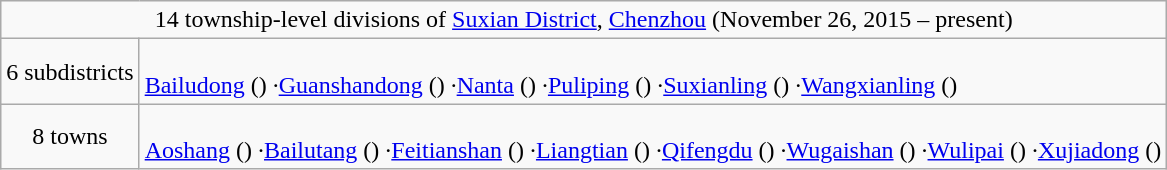<table class="wikitable">
<tr>
<td style="text-align:center;" colspan="2">14 township-level divisions of <a href='#'>Suxian District</a>, <a href='#'>Chenzhou</a> (November 26, 2015 – present)</td>
</tr>
<tr align=left>
<td align=center>6 subdistricts</td>
<td><br><a href='#'>Bailudong</a> ()
·<a href='#'>Guanshandong</a> ()
·<a href='#'>Nanta</a> ()
·<a href='#'>Puliping</a> ()
·<a href='#'>Suxianling</a> ()
·<a href='#'>Wangxianling</a> ()</td>
</tr>
<tr align=left>
<td align=center>8 towns</td>
<td><br><a href='#'>Aoshang</a> ()
·<a href='#'>Bailutang</a> ()
·<a href='#'>Feitianshan</a> ()
·<a href='#'>Liangtian</a> ()
·<a href='#'>Qifengdu</a> ()
·<a href='#'>Wugaishan</a> ()
·<a href='#'>Wulipai</a> ()
·<a href='#'>Xujiadong</a> ()</td>
</tr>
</table>
